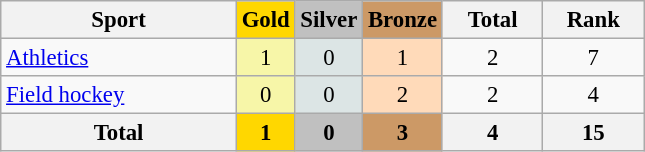<table class="wikitable sortable" style="text-align:center; font-size:95%">
<tr>
<th width=150>Sport</th>
<th style="background-color:gold; width=60;"><strong>Gold</strong></th>
<th style="background-color:silver; width=60;"><strong>Silver</strong></th>
<th style="background-color:#cc9966; width=60;"><strong>Bronze</strong></th>
<th width=60>Total</th>
<th width=60>Rank</th>
</tr>
<tr>
<td align=left> <a href='#'>Athletics</a></td>
<td bgcolor=#f7f6a8>1</td>
<td bgcolor=#dce5e5>0</td>
<td bgcolor=#ffdab9>1</td>
<td>2</td>
<td>7</td>
</tr>
<tr>
<td align=left> <a href='#'>Field hockey</a></td>
<td bgcolor=#f7f6a8>0</td>
<td bgcolor=#dce5e5>0</td>
<td bgcolor=#ffdab9>2</td>
<td>2</td>
<td>4</td>
</tr>
<tr>
<th>Total</th>
<th style="background-color:gold; width=60;">1</th>
<th style="background-color:silver; width=60;">0</th>
<th style="background-color:#cc9966; width=60;">3</th>
<th>4</th>
<th>15</th>
</tr>
</table>
